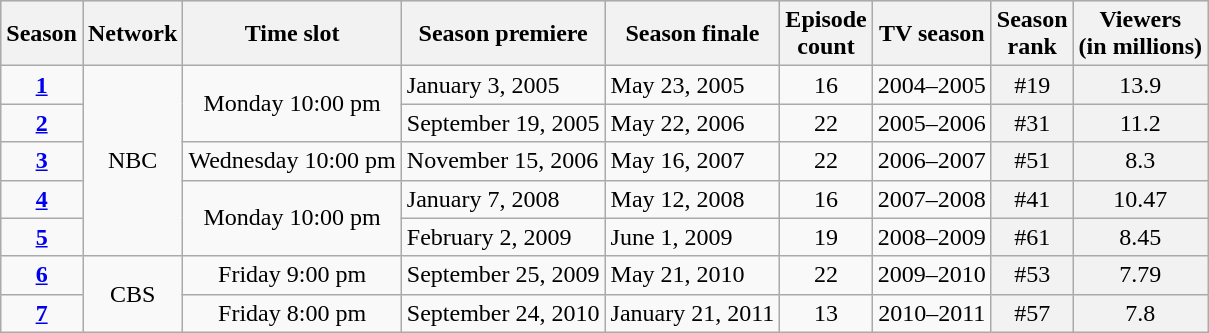<table class="wikitable">
<tr style="background:#e0e0e0;">
<th>Season</th>
<th>Network</th>
<th>Time slot</th>
<th>Season premiere</th>
<th>Season finale</th>
<th>Episode<br> count</th>
<th>TV season</th>
<th>Season<br>rank</th>
<th>Viewers<br>(in millions)</th>
</tr>
<tr style="background:#f9f9f9;">
<th style="background:#F9F9F9;text-align:center;font-weight:normal"><strong><a href='#'>1</a></strong></th>
<th rowspan="5" style="background:#F9F9F9;text-align:center;font-weight:normal">NBC</th>
<th rowspan="2" style="background:#F9F9F9;text-align:center;font-weight:normal">Monday 10:00 pm</th>
<td>January 3, 2005</td>
<td>May 23, 2005</td>
<td style="background:#F9F9F9;text-align:center;font-weight:normal">16</td>
<th style="background:#F9F9F9;text-align:center;font-weight:normal">2004–2005</th>
<th style="text-align:center;font-weight:normal">#19</th>
<th style="text-align:center;font-weight:normal">13.9</th>
</tr>
<tr style="background:#f9f9f9;">
<th style="background:#F9F9F9;text-align:center;font-weight:normal"><strong><a href='#'>2</a></strong></th>
<td>September 19, 2005</td>
<td>May 22, 2006</td>
<td style="background:#F9F9F9;text-align:center;font-weight:normal">22</td>
<th style="background:#F9F9F9;text-align:center;font-weight:normal">2005–2006</th>
<th style="text-align:center;font-weight:normal">#31</th>
<th style="text-align:center;font-weight:normal">11.2</th>
</tr>
<tr style="background:#f9f9f9;">
<th style="background:#F9F9F9;text-align:center;font-weight:normal"><strong><a href='#'>3</a></strong></th>
<th style="background:#f9f9f9; text-align:center; font-weight:normal;">Wednesday 10:00 pm</th>
<td>November 15, 2006</td>
<td>May 16, 2007</td>
<td style="background:#F9F9F9;text-align:center;font-weight:normal">22</td>
<th style="background:#F9F9F9;text-align:center;font-weight:normal">2006–2007</th>
<th style="text-align:center;font-weight:normal">#51</th>
<th style="text-align:center;font-weight:normal">8.3</th>
</tr>
<tr style="background:#f9f9f9;">
<th style="background:#F9F9F9;text-align:center;font-weight:normal"><strong><a href='#'>4</a></strong></th>
<th rowspan="2" style="background:#F9F9F9;text-align:center;font-weight:normal">Monday 10:00 pm</th>
<td>January 7, 2008</td>
<td>May 12, 2008</td>
<td style="background:#F9F9F9;text-align:center;font-weight:normal">16</td>
<th style="background:#F9F9F9;text-align:center;font-weight:normal">2007–2008</th>
<th style="text-align:center;font-weight:normal">#41</th>
<th style="text-align:center;font-weight:normal">10.47</th>
</tr>
<tr style="background:#f9f9f9;">
<th style="background:#F9F9F9;text-align:center;font-weight:normal"><strong><a href='#'>5</a></strong></th>
<td>February 2, 2009</td>
<td>June 1, 2009</td>
<td style="background:#F9F9F9;text-align:center;font-weight:normal">19</td>
<th style="background:#F9F9F9;text-align:center;font-weight:normal">2008–2009</th>
<th style="text-align:center; font-weight:normal; text-align:center;">#61</th>
<th style="text-align:center; font-weight:normal; text-align:center;">8.45</th>
</tr>
<tr style="background:#f9f9f9;">
<th style="background:#F9F9F9;text-align:center;font-weight:normal"><strong><a href='#'>6</a></strong></th>
<th rowspan="2" style="background:#F9F9F9;text-align:center;font-weight:normal">CBS</th>
<th style="background:#F9F9F9;text-align:center;font-weight:normal">Friday 9:00 pm</th>
<td>September 25, 2009</td>
<td>May 21, 2010</td>
<td style="background:#F9F9F9;text-align:center;font-weight:normal">22</td>
<th style="background:#F9F9F9;text-align:center;font-weight:normal">2009–2010</th>
<th style="text-align:center;font-weight:normal">#53</th>
<th style="text-align:center;font-weight:normal">7.79</th>
</tr>
<tr style="background:#f9f9f9;">
<th style="background:#F9F9F9;text-align:center;font-weight:normal"><strong><a href='#'>7</a></strong></th>
<th style="background:#F9F9F9;text-align:center;font-weight:normal">Friday 8:00 pm</th>
<td>September 24, 2010</td>
<td>January 21, 2011</td>
<td style="background:#F9F9F9;text-align:center;font-weight:normal">13</td>
<th style="background:#F9F9F9;text-align:center;font-weight:normal">2010–2011</th>
<th style="text-align:center;font-weight:normal">#57</th>
<th style="text-align:center;font-weight:normal">7.8</th>
</tr>
</table>
